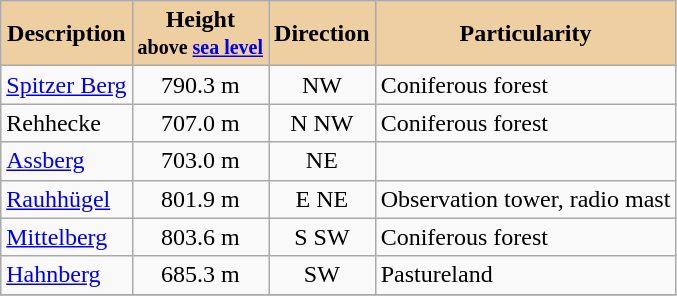<table class="wikitable">
<tr bgcolor="#EECFA1" align="center">
<td><strong>Description</strong></td>
<td><strong>Height <br><small> above <a href='#'>sea level</a> </small> </strong></td>
<td><strong>Direction</strong></td>
<td><strong>Particularity</strong></td>
</tr>
<tr>
<td><a href='#'>Spitzer Berg</a></td>
<td align="center">790.3 m</td>
<td align="center">NW</td>
<td>Coniferous forest</td>
</tr>
<tr>
<td>Rehhecke</td>
<td align="center">707.0 m</td>
<td align="center">N NW</td>
<td>Coniferous forest</td>
</tr>
<tr>
<td><a href='#'>Assberg</a></td>
<td align="center">703.0 m</td>
<td align="center">NE</td>
<td></td>
</tr>
<tr>
<td><a href='#'>Rauhhügel</a></td>
<td align="center">801.9 m</td>
<td align="center">E NE</td>
<td align="center">Observation tower, radio mast</td>
</tr>
<tr>
<td><a href='#'>Mittelberg</a></td>
<td align="center">803.6 m</td>
<td align="center">S SW</td>
<td>Coniferous forest</td>
</tr>
<tr>
<td><a href='#'>Hahnberg</a></td>
<td align="center">685.3 m</td>
<td align="center">SW</td>
<td>Pastureland</td>
</tr>
<tr>
</tr>
</table>
